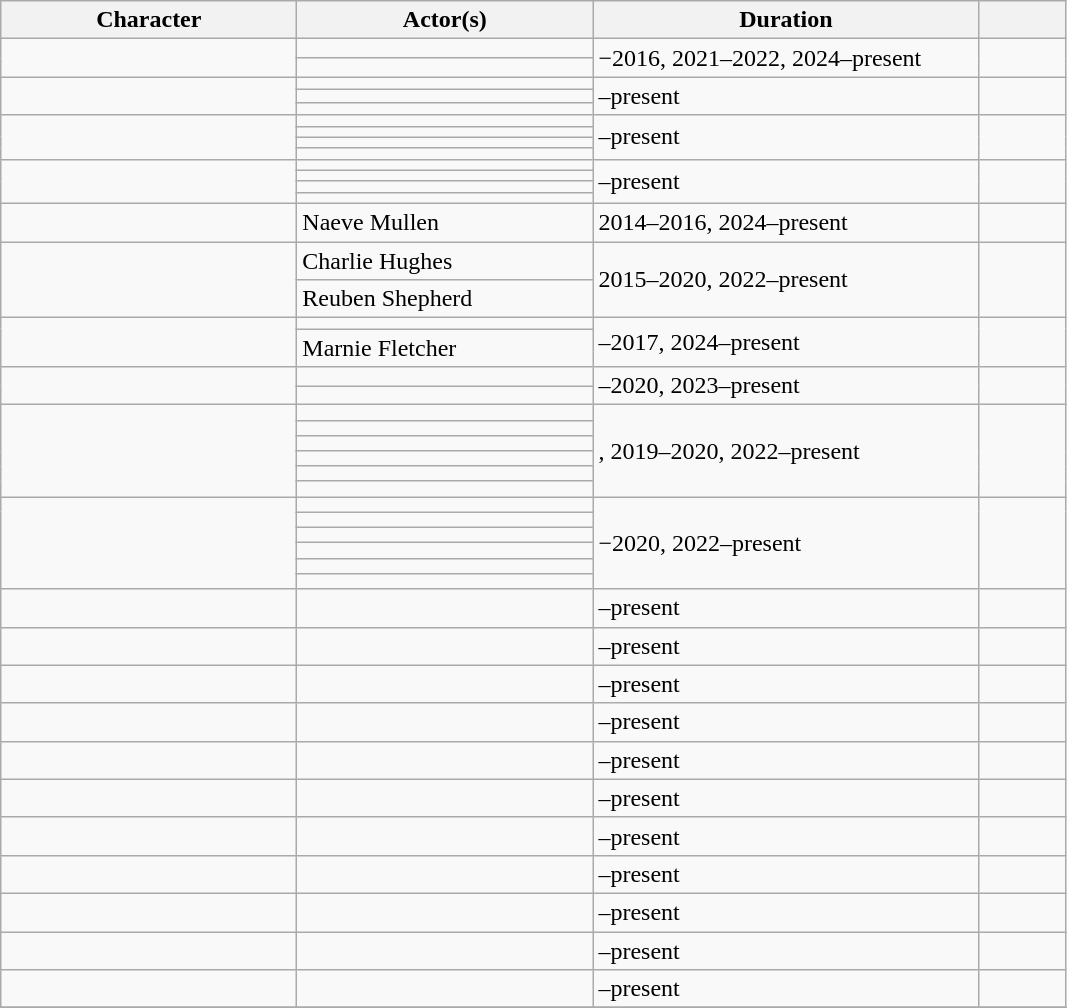<table class="wikitable sortable sticky-header">
<tr>
<th scope="col" style="width:190px;">Character</th>
<th scope="col" style="width:190px;">Actor(s)</th>
<th scope="col" style="width:250px;">Duration</th>
<th scope="col" style="width:50px;"></th>
</tr>
<tr>
<td rowspan="2"></td>
<td></td>
<td rowspan="2">−2016, 2021–2022, 2024–present</td>
<td style="text-align:center;" rowspan="2"></td>
</tr>
<tr>
<td></td>
</tr>
<tr>
<td rowspan="3"></td>
<td></td>
<td rowspan="3">–present</td>
<td style="text-align:center;" rowspan="3"></td>
</tr>
<tr>
<td></td>
</tr>
<tr>
<td></td>
</tr>
<tr>
<td rowspan="4"></td>
<td></td>
<td rowspan="4">–present</td>
<td style="text-align:center;" rowspan="4"></td>
</tr>
<tr>
<td></td>
</tr>
<tr>
<td></td>
</tr>
<tr>
<td></td>
</tr>
<tr>
<td rowspan="4"></td>
<td></td>
<td rowspan="4">–present</td>
<td style="text-align:center;" rowspan="4"></td>
</tr>
<tr>
<td></td>
</tr>
<tr>
<td></td>
</tr>
<tr>
<td></td>
</tr>
<tr>
<td></td>
<td>Naeve Mullen</td>
<td>2014–2016, 2024–present</td>
<td></td>
</tr>
<tr>
<td rowspan="2"></td>
<td>Charlie Hughes</td>
<td rowspan="2">2015–2020, 2022–present</td>
<td style="text-align:center;" rowspan="2"></td>
</tr>
<tr>
<td>Reuben Shepherd</td>
</tr>
<tr>
<td rowspan="2"></td>
<td></td>
<td rowspan="2">–2017, 2024–present</td>
<td style="text-align:center;" rowspan="2"></td>
</tr>
<tr>
<td>Marnie Fletcher</td>
</tr>
<tr>
<td rowspan="2"></td>
<td></td>
<td rowspan="2">–2020, 2023–present</td>
<td style="text-align:center;" rowspan="2"></td>
</tr>
<tr>
<td></td>
</tr>
<tr>
<td rowspan="6"></td>
<td></td>
<td rowspan="6">, 2019–2020, 2022–present</td>
<td style="text-align:center;" rowspan="6"><br><br><br></td>
</tr>
<tr>
<td></td>
</tr>
<tr>
<td></td>
</tr>
<tr>
<td></td>
</tr>
<tr>
<td></td>
</tr>
<tr>
<td></td>
</tr>
<tr>
<td rowspan="6"></td>
<td></td>
<td rowspan="6">−2020, 2022–present</td>
<td style="text-align:center;" rowspan="6"><br><br><br></td>
</tr>
<tr>
<td></td>
</tr>
<tr>
<td></td>
</tr>
<tr>
<td></td>
</tr>
<tr>
<td></td>
</tr>
<tr>
<td></td>
</tr>
<tr>
<td></td>
<td></td>
<td>–present</td>
<td style="text-align:center;"></td>
</tr>
<tr>
<td></td>
<td></td>
<td>–present</td>
<td style="text-align:center;"></td>
</tr>
<tr>
<td></td>
<td></td>
<td>–present</td>
<td style="text-align:center;"></td>
</tr>
<tr>
<td></td>
<td></td>
<td>–present</td>
<td align="center"></td>
</tr>
<tr>
<td></td>
<td></td>
<td>–present</td>
<td style="text-align:center;"></td>
</tr>
<tr>
<td></td>
<td></td>
<td>–present</td>
<td style="text-align:center;"></td>
</tr>
<tr>
<td></td>
<td></td>
<td>–present</td>
<td style="text-align:center;"></td>
</tr>
<tr>
<td></td>
<td></td>
<td>–present</td>
<td style="text-align:center;"></td>
</tr>
<tr>
<td></td>
<td></td>
<td>–present</td>
<td style="text-align:center;"></td>
</tr>
<tr>
<td></td>
<td></td>
<td>–present</td>
<td style="text-align:center;"></td>
</tr>
<tr>
<td></td>
<td></td>
<td>–present</td>
<td style="text-align:center;"></td>
</tr>
<tr>
</tr>
</table>
